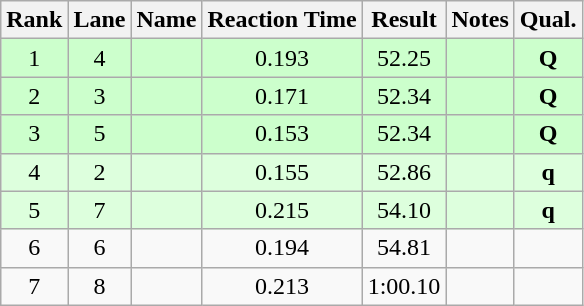<table class="wikitable" style="text-align:center">
<tr>
<th>Rank</th>
<th>Lane</th>
<th>Name</th>
<th>Reaction Time</th>
<th>Result</th>
<th>Notes</th>
<th>Qual.</th>
</tr>
<tr bgcolor=ccffcc>
<td>1</td>
<td>4</td>
<td align="left"></td>
<td>0.193</td>
<td>52.25</td>
<td></td>
<td><strong>Q</strong></td>
</tr>
<tr bgcolor=ccffcc>
<td>2</td>
<td>3</td>
<td align="left"></td>
<td>0.171</td>
<td>52.34</td>
<td></td>
<td><strong>Q</strong></td>
</tr>
<tr bgcolor=ccffcc>
<td>3</td>
<td>5</td>
<td align="left"></td>
<td>0.153</td>
<td>52.34</td>
<td></td>
<td><strong>Q</strong></td>
</tr>
<tr bgcolor=ddffdd>
<td>4</td>
<td>2</td>
<td align="left"></td>
<td>0.155</td>
<td>52.86</td>
<td></td>
<td><strong>q</strong></td>
</tr>
<tr bgcolor=ddffdd>
<td>5</td>
<td>7</td>
<td align="left"></td>
<td>0.215</td>
<td>54.10</td>
<td></td>
<td><strong>q</strong></td>
</tr>
<tr>
<td>6</td>
<td>6</td>
<td align="left"></td>
<td>0.194</td>
<td>54.81</td>
<td></td>
<td></td>
</tr>
<tr>
<td>7</td>
<td>8</td>
<td align="left"></td>
<td>0.213</td>
<td>1:00.10</td>
<td></td>
<td></td>
</tr>
</table>
